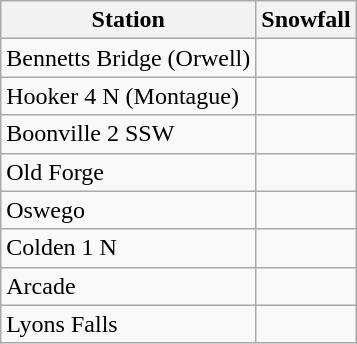<table class="wikitable">
<tr>
<th>Station</th>
<th>Snowfall</th>
</tr>
<tr>
<td>Bennetts Bridge (Orwell)</td>
<td></td>
</tr>
<tr>
<td>Hooker 4 N (Montague)</td>
<td></td>
</tr>
<tr>
<td>Boonville 2 SSW</td>
<td></td>
</tr>
<tr>
<td>Old Forge</td>
<td></td>
</tr>
<tr>
<td>Oswego</td>
<td></td>
</tr>
<tr>
<td>Colden 1 N</td>
<td></td>
</tr>
<tr>
<td>Arcade</td>
<td></td>
</tr>
<tr>
<td>Lyons Falls</td>
<td></td>
</tr>
</table>
